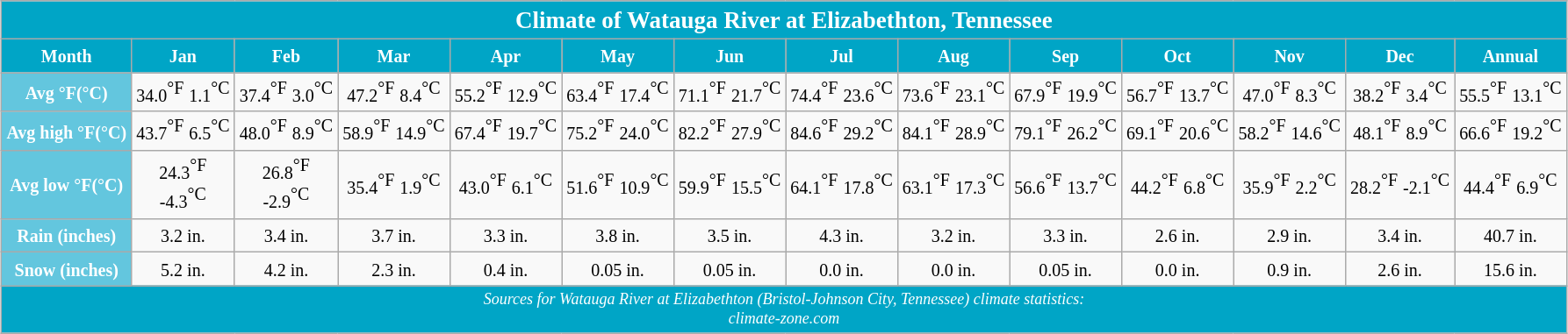<table class="wikitable" style="margin:1em auto; text-align:center;">
<tr>
<td colspan="14" style="text-align:center;font-size:large;background: #00a5c6; color: #FFFFFF"><strong>Climate of Watauga River at Elizabethton, Tennessee</strong></td>
</tr>
<tr>
<th style="background: #00a5c6; color: #FFFFFF" height=17"><small>Month</small></th>
<th style="background: #00a5c6; color: #FFFFFF"><small>Jan</small></th>
<th style="background: #00a5c6; color: #FFFFFF"><small>Feb</small></th>
<th style="background: #00a5c6; color: #FFFFFF"><small>Mar</small></th>
<th style="background: #00a5c6; color: #FFFFFF"><small>Apr</small></th>
<th style="background: #00a5c6; color: #FFFFFF"><small>May</small></th>
<th style="background: #00a5c6; color: #FFFFFF"><small>Jun</small></th>
<th style="background: #00a5c6; color: #FFFFFF"><small>Jul</small></th>
<th style="background: #00a5c6; color: #FFFFFF"><small>Aug</small></th>
<th style="background: #00a5c6; color: #FFFFFF"><small>Sep</small></th>
<th style="background: #00a5c6; color: #FFFFFF"><small>Oct</small></th>
<th style="background: #00a5c6; color: #FFFFFF"><small>Nov</small></th>
<th style="background: #00a5c6; color: #FFFFFF"><small>Dec</small></th>
<th style="background: #00a5c6; color: #FFFFFF"><small>Annual</small></th>
</tr>
<tr>
<th style="background: #63c6de; color:#FFFFFF"><small>Avg °F(°C)</small></th>
<td><small>34.0</small><sup>°F</sup> <small>1.1</small><sup>°C</sup></td>
<td><small>37.4</small><sup>°F</sup> <small>3.0</small><sup>°C</sup></td>
<td><small>47.2</small><sup>°F</sup> <small>8.4</small><sup>°C</sup></td>
<td><small>55.2</small><sup>°F</sup> <small>12.9</small><sup>°C</sup></td>
<td><small>63.4</small><sup>°F</sup> <small>17.4</small><sup>°C</sup></td>
<td><small>71.1</small><sup>°F</sup> <small>21.7</small><sup>°C</sup></td>
<td><small>74.4</small><sup>°F</sup> <small>23.6</small><sup>°C</sup></td>
<td><small>73.6</small><sup>°F</sup> <small>23.1</small><sup>°C</sup></td>
<td><small>67.9</small><sup>°F</sup> <small>19.9</small><sup>°C</sup></td>
<td><small>56.7</small><sup>°F</sup> <small>13.7</small><sup>°C</sup></td>
<td><small>47.0</small><sup>°F</sup> <small>8.3</small><sup>°C</sup></td>
<td><small>38.2</small><sup>°F</sup> <small>3.4</small><sup>°C</sup></td>
<td><small>55.5</small><sup>°F</sup> <small>13.1</small><sup>°C</sup></td>
</tr>
<tr>
<th style="background: #63c6de; color:#FFFFFF"><small>Avg high °F(°C)</small></th>
<td><small>43.7</small><sup>°F</sup> <small>6.5</small><sup>°C</sup></td>
<td><small>48.0</small><sup>°F</sup> <small>8.9</small><sup>°C</sup></td>
<td><small>58.9</small><sup>°F</sup> <small>14.9</small><sup>°C</sup></td>
<td><small>67.4</small><sup>°F</sup> <small>19.7</small><sup>°C</sup></td>
<td><small>75.2</small><sup>°F</sup> <small>24.0</small><sup>°C</sup></td>
<td><small>82.2</small><sup>°F</sup> <small>27.9</small><sup>°C</sup></td>
<td><small>84.6</small><sup>°F</sup> <small>29.2</small><sup>°C</sup></td>
<td><small>84.1</small><sup>°F</sup> <small>28.9</small><sup>°C</sup></td>
<td><small>79.1</small><sup>°F</sup> <small>26.2</small><sup>°C</sup></td>
<td><small>69.1</small><sup>°F</sup> <small>20.6</small><sup>°C</sup></td>
<td><small>58.2</small><sup>°F</sup> <small>14.6</small><sup>°C</sup></td>
<td><small>48.1</small><sup>°F</sup> <small>8.9</small><sup>°C</sup></td>
<td><small>66.6</small><sup>°F</sup> <small>19.2</small><sup>°C</sup></td>
</tr>
<tr>
<th style="background: #63c6de; color:#FFFFFF"><small>Avg low °F(°C)</small></th>
<td><small>24.3</small><sup>°F</sup><br> <small>-4.3</small><sup>°C</sup></td>
<td><small>26.8</small><sup>°F</sup><br> <small>-2.9</small><sup>°C</sup></td>
<td><small>35.4</small><sup>°F</sup> <small>1.9</small><sup>°C</sup></td>
<td><small>43.0</small><sup>°F</sup> <small>6.1</small><sup>°C</sup></td>
<td><small>51.6</small><sup>°F</sup> <small>10.9</small><sup>°C</sup></td>
<td><small>59.9</small><sup>°F</sup> <small>15.5</small><sup>°C</sup></td>
<td><small>64.1</small><sup>°F</sup> <small>17.8</small><sup>°C</sup></td>
<td><small>63.1</small><sup>°F</sup> <small>17.3</small><sup>°C</sup></td>
<td><small>56.6</small><sup>°F</sup> <small>13.7</small><sup>°C</sup></td>
<td><small>44.2</small><sup>°F</sup> <small>6.8</small><sup>°C</sup></td>
<td><small>35.9</small><sup>°F</sup> <small>2.2</small><sup>°C</sup></td>
<td><small>28.2</small><sup>°F</sup> <small>-2.1</small><sup>°C</sup></td>
<td><small>44.4</small><sup>°F</sup> <small>6.9</small><sup>°C</sup></td>
</tr>
<tr>
<th style="background: #63c6de; color: #FFFFFF"><small>Rain (inches)</small></th>
<td><small>3.2</small><small> in.  </small></td>
<td><small>3.4</small><small> in.  </small></td>
<td><small>3.7</small><small> in.  </small></td>
<td><small>3.3</small><small> in.  </small></td>
<td><small>3.8</small><small> in.  </small></td>
<td><small>3.5</small><small> in.  </small></td>
<td><small>4.3</small><small> in.  </small></td>
<td><small>3.2</small><small> in.  </small></td>
<td><small>3.3</small><small> in.  </small></td>
<td><small>2.6</small><small> in.  </small></td>
<td><small>2.9</small><small> in.  </small></td>
<td><small>3.4</small><small> in.  </small></td>
<td><small>40.7</small><small> in.  </small></td>
</tr>
<tr>
<th style="background: #63c6de; color: #FFFFFF"><small>Snow (inches)</small></th>
<td><small>5.2</small><small> in.  </small></td>
<td><small>4.2</small><small> in.  </small></td>
<td><small>2.3</small><small> in.  </small></td>
<td><small>0.4</small><small> in.  </small></td>
<td><small>0.05</small><small> in.  </small></td>
<td><small>0.05</small><small> in.  </small></td>
<td><small>0.0</small><small> in.  </small></td>
<td><small>0.0</small><small> in.  </small></td>
<td><small>0.05</small><small> in.  </small></td>
<td><small>0.0</small><small> in.  </small></td>
<td><small>0.9</small><small> in.  </small></td>
<td><small>2.6</small><small> in.  </small></td>
<td><small>15.6</small><small> in.  </small></td>
</tr>
<tr>
<td colspan="14" style="text-align:center;font-size:75%;background: #00a5c6; color: #FFFFFF"><em>Sources for Watauga River at Elizabethton (Bristol-Johnson City, Tennessee) climate statistics:<br> climate-zone.com<strong></td>
</tr>
</table>
